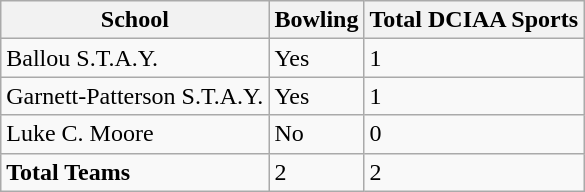<table class="wikitable sortable">
<tr>
<th>School</th>
<th>Bowling</th>
<th>Total DCIAA Sports</th>
</tr>
<tr>
<td>Ballou S.T.A.Y.</td>
<td>Yes</td>
<td>1</td>
</tr>
<tr>
<td>Garnett-Patterson S.T.A.Y.</td>
<td>Yes</td>
<td>1</td>
</tr>
<tr>
<td>Luke C. Moore</td>
<td>No</td>
<td>0</td>
</tr>
<tr>
<td><strong>Total Teams</strong></td>
<td>2</td>
<td>2</td>
</tr>
</table>
